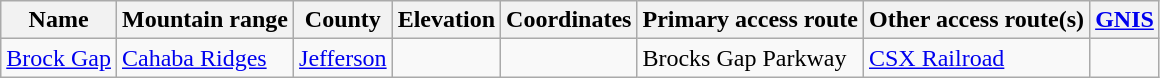<table class="wikitable sortable">
<tr>
<th>Name</th>
<th>Mountain range</th>
<th>County</th>
<th>Elevation</th>
<th>Coordinates</th>
<th>Primary access route</th>
<th>Other access route(s)</th>
<th><a href='#'>GNIS</a></th>
</tr>
<tr>
<td><a href='#'>Brock Gap</a></td>
<td><a href='#'>Cahaba Ridges</a></td>
<td><a href='#'>Jefferson</a></td>
<td></td>
<td></td>
<td>Brocks Gap Parkway</td>
<td><a href='#'>CSX Railroad</a></td>
<td></td>
</tr>
</table>
